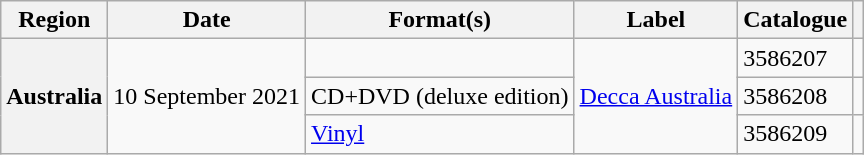<table class="wikitable plainrowheaders">
<tr>
<th scope="col">Region</th>
<th scope="col">Date</th>
<th scope="col">Format(s)</th>
<th scope="col">Label</th>
<th scope="col">Catalogue</th>
<th scope="col"></th>
</tr>
<tr>
<th rowspan="3" scope="row">Australia</th>
<td rowspan="3">10 September 2021</td>
<td></td>
<td rowspan="3" scope="row"><a href='#'>Decca Australia</a></td>
<td>3586207</td>
<td style="text-align:center;"></td>
</tr>
<tr>
<td>CD+DVD (deluxe edition)</td>
<td>3586208</td>
<td style="text-align:center;"></td>
</tr>
<tr>
<td><a href='#'>Vinyl</a></td>
<td>3586209</td>
<td style="text-align:center;"></td>
</tr>
</table>
